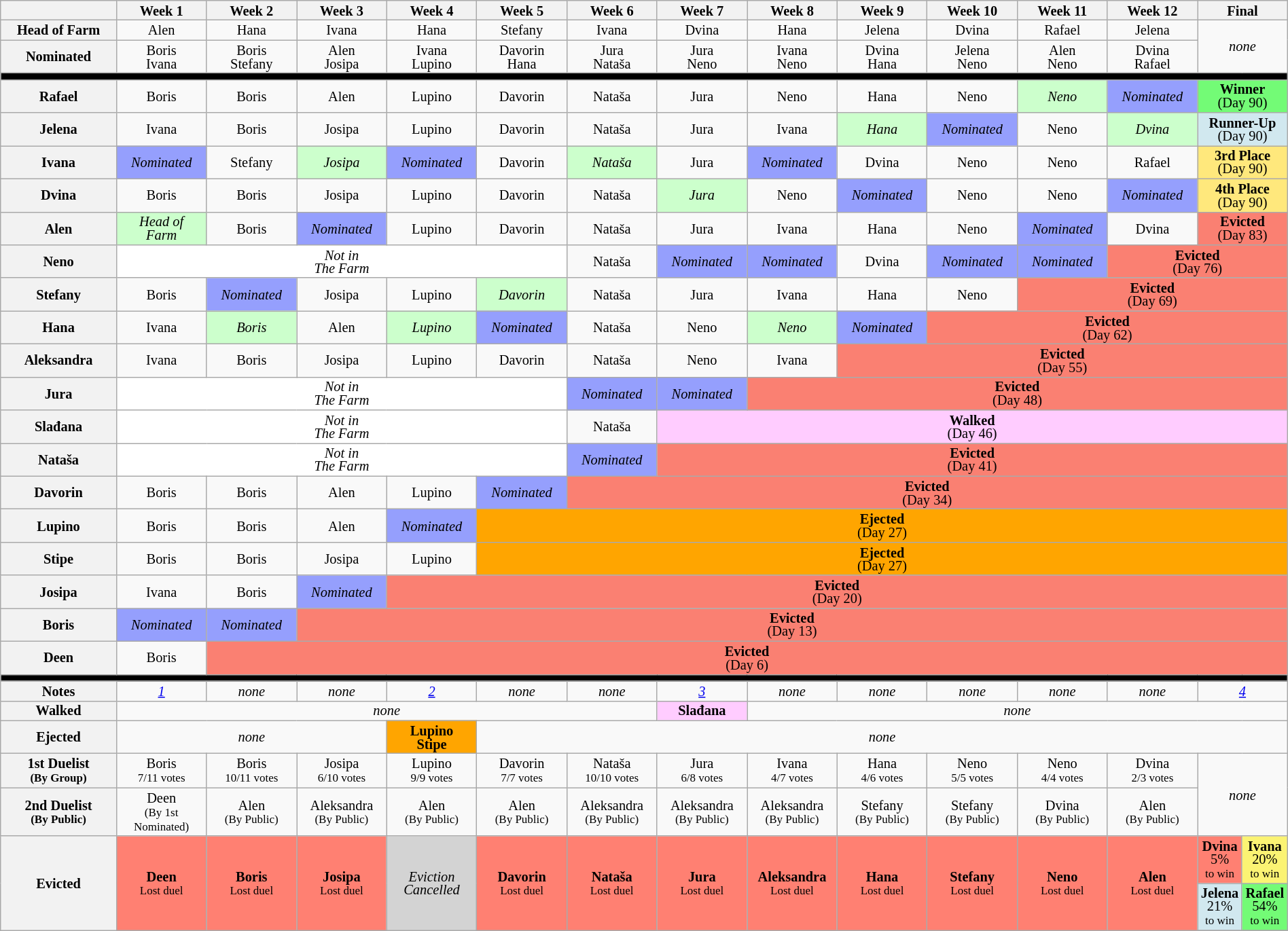<table class="wikitable" style="text-align:center; width:100%; font-size:85%; line-height:13px">
<tr>
<th></th>
<th style="width:7%">Week 1</th>
<th style="width:7%">Week 2</th>
<th style="width:7%">Week 3</th>
<th style="width:7%">Week 4</th>
<th style="width:7%">Week 5</th>
<th style="width:7%">Week 6</th>
<th style="width:7%">Week 7</th>
<th style="width:7%">Week 8</th>
<th style="width:7%">Week 9</th>
<th style="width:7%">Week 10</th>
<th style="width:7%">Week 11</th>
<th style="width:7%">Week 12</th>
<th style="width:7%" colspan=3>Final</th>
</tr>
<tr>
<th>Head of Farm</th>
<td>Alen</td>
<td>Hana</td>
<td>Ivana</td>
<td>Hana</td>
<td>Stefany</td>
<td>Ivana</td>
<td>Dvina</td>
<td>Hana</td>
<td>Jelena</td>
<td>Dvina</td>
<td>Rafael</td>
<td>Jelena</td>
<td colspan=2 rowspan=2><em>none</em></td>
</tr>
<tr>
<th>Nominated</th>
<td>Boris<br>Ivana</td>
<td>Boris<br>Stefany</td>
<td>Alen<br>Josipa</td>
<td>Ivana<br>Lupino</td>
<td>Davorin<br>Hana</td>
<td>Jura<br>Nataša</td>
<td>Jura<br>Neno</td>
<td>Ivana<br>Neno</td>
<td>Dvina<br>Hana</td>
<td>Jelena<br>Neno</td>
<td>Alen<br>Neno</td>
<td>Dvina<br>Rafael</td>
</tr>
<tr>
<th style="background:#000000;" colspan="15"></th>
</tr>
<tr>
<th>Rafael</th>
<td>Boris</td>
<td>Boris</td>
<td>Alen</td>
<td>Lupino</td>
<td>Davorin</td>
<td>Nataša</td>
<td>Jura</td>
<td>Neno</td>
<td>Hana</td>
<td>Neno</td>
<td style="background:#cfc"><em>Neno</em></td>
<td style="background:#959ffd"><em>Nominated</em></td>
<td style="background:#73FB76" colspan=2><strong>Winner</strong><br>(Day 90)</td>
</tr>
<tr>
<th>Jelena</th>
<td>Ivana</td>
<td>Boris</td>
<td>Josipa</td>
<td>Lupino</td>
<td>Davorin</td>
<td>Nataša</td>
<td>Jura</td>
<td>Ivana</td>
<td style="background:#cfc"><em>Hana</em></td>
<td style="background:#959ffd"><em>Nominated</em></td>
<td>Neno</td>
<td style="background:#cfc"><em>Dvina</em></td>
<td style="background:#D1E8EF" colspan=2><strong>Runner-Up</strong><br>(Day 90)</td>
</tr>
<tr>
<th>Ivana</th>
<td style="background:#959ffd"><em>Nominated</em></td>
<td>Stefany</td>
<td style="background:#cfc"><em>Josipa</em></td>
<td style="background:#959ffd"><em>Nominated</em></td>
<td>Davorin</td>
<td style="background:#cfc"><em>Nataša</em></td>
<td>Jura</td>
<td style="background:#959ffd"><em>Nominated</em></td>
<td>Dvina</td>
<td>Neno</td>
<td>Neno</td>
<td>Rafael</td>
<td style="background:#FFE87C" colspan=2><strong>3rd Place</strong><br>(Day 90)</td>
</tr>
<tr>
<th>Dvina</th>
<td>Boris</td>
<td>Boris</td>
<td>Josipa</td>
<td>Lupino</td>
<td>Davorin</td>
<td>Nataša</td>
<td style="background:#cfc"><em>Jura</em></td>
<td>Neno</td>
<td style="background:#959ffd"><em>Nominated</em></td>
<td>Neno</td>
<td>Neno</td>
<td style="background:#959ffd"><em>Nominated</em></td>
<td style="background:#FFE87C" colspan=2><strong>4th Place</strong><br>(Day 90)</td>
</tr>
<tr>
<th>Alen</th>
<td style="background:#cfc"><em>Head of<br>Farm</em></td>
<td>Boris</td>
<td style="background:#959ffd"><em>Nominated</em></td>
<td>Lupino</td>
<td>Davorin</td>
<td>Nataša</td>
<td>Jura</td>
<td>Ivana</td>
<td>Hana</td>
<td>Neno</td>
<td style="background:#959ffd"><em>Nominated</em></td>
<td>Dvina</td>
<td style="background:salmon; text-align:center;" colspan=2><strong>Evicted</strong><br>(Day 83)</td>
</tr>
<tr>
<th>Neno</th>
<td style="background:#FFFFFF; text-align:center;" colspan=5><em>Not in<br>The Farm</em></td>
<td>Nataša</td>
<td style="background:#959ffd"><em>Nominated</em></td>
<td style="background:#959ffd"><em>Nominated</em></td>
<td>Dvina</td>
<td style="background:#959ffd"><em>Nominated</em></td>
<td style="background:#959ffd"><em>Nominated</em></td>
<td style="background:salmon; text-align:center;" colspan=3><strong>Evicted</strong><br>(Day 76)</td>
</tr>
<tr>
<th>Stefany</th>
<td>Boris</td>
<td style="background:#959ffd"><em>Nominated</em></td>
<td>Josipa</td>
<td>Lupino</td>
<td style="background:#cfc"><em>Davorin</em></td>
<td>Nataša</td>
<td>Jura</td>
<td>Ivana</td>
<td>Hana</td>
<td>Neno</td>
<td style="background:salmon; text-align:center;" colspan=4><strong>Evicted</strong><br>(Day 69)</td>
</tr>
<tr>
<th>Hana</th>
<td>Ivana</td>
<td style="background:#cfc"><em>Boris</em></td>
<td>Alen</td>
<td style="background:#cfc"><em>Lupino</em></td>
<td style="background:#959ffd"><em>Nominated</em></td>
<td>Nataša</td>
<td>Neno</td>
<td style="background:#cfc"><em>Neno</em></td>
<td style="background:#959ffd"><em>Nominated</em></td>
<td style="background:salmon; text-align:center;" colspan=5><strong>Evicted</strong><br>(Day 62)</td>
</tr>
<tr>
<th>Aleksandra</th>
<td>Ivana</td>
<td>Boris</td>
<td>Josipa</td>
<td>Lupino</td>
<td>Davorin</td>
<td>Nataša</td>
<td>Neno</td>
<td>Ivana</td>
<td style="background:salmon; text-align:center;" colspan=6><strong>Evicted</strong><br>(Day 55)</td>
</tr>
<tr>
<th>Jura</th>
<td style="background:#FFFFFF; text-align:center;" colspan=5><em>Not in<br>The Farm</em></td>
<td style="background:#959ffd"><em>Nominated</em></td>
<td style="background:#959ffd"><em>Nominated</em></td>
<td style="background:salmon; text-align:center;" colspan=7><strong>Evicted</strong><br>(Day 48)</td>
</tr>
<tr>
<th>Slađana</th>
<td style="background:#FFFFFF; text-align:center;" colspan=5><em>Not in<br>The Farm</em></td>
<td>Nataša</td>
<td style="background:#fcf; text-align:center;" colspan=8><strong>Walked</strong><br>(Day 46)</td>
</tr>
<tr>
<th>Nataša</th>
<td style="background:#FFFFFF; text-align:center;" colspan=5><em>Not in<br>The Farm</em></td>
<td style="background:#959ffd"><em>Nominated</em></td>
<td style="background:salmon; text-align:center;" colspan=8><strong>Evicted</strong><br>(Day 41)</td>
</tr>
<tr>
<th>Davorin</th>
<td>Boris</td>
<td>Boris</td>
<td>Alen</td>
<td>Lupino</td>
<td style="background:#959ffd"><em>Nominated</em></td>
<td style="background:salmon; text-align:center;" colspan=9><strong>Evicted</strong><br>(Day 34)</td>
</tr>
<tr>
<th>Lupino</th>
<td>Boris</td>
<td>Boris</td>
<td>Alen</td>
<td style="background:#959ffd"><em>Nominated</em></td>
<td style="background:#FFA500; text-align:center;" colspan=10><strong>Ejected</strong><br>(Day 27)</td>
</tr>
<tr>
<th>Stipe</th>
<td>Boris</td>
<td>Boris</td>
<td>Josipa</td>
<td>Lupino</td>
<td style="background:#FFA500; text-align:center;" colspan=10><strong>Ejected</strong><br>(Day 27)</td>
</tr>
<tr>
<th>Josipa</th>
<td>Ivana</td>
<td>Boris</td>
<td style="background:#959ffd"><em>Nominated</em></td>
<td style="background:salmon; text-align:center;" colspan=11><strong>Evicted</strong><br>(Day 20)</td>
</tr>
<tr>
<th>Boris</th>
<td style="background:#959ffd"><em>Nominated</em></td>
<td style="background:#959ffd"><em>Nominated</em></td>
<td style="background:salmon; text-align:center;" colspan=12><strong>Evicted</strong><br>(Day 13)</td>
</tr>
<tr>
<th>Deen</th>
<td>Boris</td>
<td style="background:salmon; text-align:center;" colspan=13><strong>Evicted</strong><br>(Day 6)</td>
</tr>
<tr>
<th style="background:#000000;" colspan="15"></th>
</tr>
<tr>
<th>Notes</th>
<td><em><a href='#'>1</a></em></td>
<td><em>none</em></td>
<td><em>none</em></td>
<td><em><a href='#'>2</a></em></td>
<td><em>none</em></td>
<td><em>none</em></td>
<td><em><a href='#'>3</a></em></td>
<td><em>none</em></td>
<td><em>none</em></td>
<td><em>none</em></td>
<td><em>none</em></td>
<td><em>none</em></td>
<td colspan="2"><em><a href='#'>4</a></em></td>
</tr>
<tr>
<th>Walked</th>
<td colspan="6"><em>none</em></td>
<td style="background:#fcf;"><strong>Slađana</strong></td>
<td colspan="10"><em>none</em></td>
</tr>
<tr>
<th>Ejected</th>
<td colspan="3"><em>none</em></td>
<td style="background:#FFA500;"><strong>Lupino<br>Stipe</strong></td>
<td colspan="10"><em>none</em></td>
</tr>
<tr>
<th>1st Duelist<br><small>(By Group)</small></th>
<td>Boris<br><small>7/11 votes</small></td>
<td>Boris<br><small>10/11 votes</small></td>
<td>Josipa<br><small>6/10 votes</small></td>
<td>Lupino<br><small>9/9 votes</small></td>
<td>Davorin<br><small>7/7 votes</small></td>
<td>Nataša<br><small>10/10 votes</small></td>
<td>Jura<br><small>6/8 votes</small></td>
<td>Ivana<br><small>4/7 votes</small></td>
<td>Hana<br><small>4/6 votes</small></td>
<td>Neno<br><small>5/5 votes</small></td>
<td>Neno<br><small>4/4 votes</small></td>
<td>Dvina<br><small>2/3 votes</small></td>
<td colspan="2" rowspan="2"><em>none</em></td>
</tr>
<tr>
<th>2nd Duelist<br><small>(By Public)</small></th>
<td>Deen<br><small>(By 1st Nominated)</small></td>
<td>Alen<br><small>(By Public)</small></td>
<td>Aleksandra<br><small>(By Public)</small></td>
<td>Alen<br><small>(By Public)</small></td>
<td>Alen<br><small>(By Public)</small></td>
<td>Aleksandra<br><small>(By Public)</small></td>
<td>Aleksandra<br><small>(By Public)</small></td>
<td>Aleksandra<br><small>(By Public)</small></td>
<td>Stefany<br><small>(By Public)</small></td>
<td>Stefany<br><small>(By Public)</small></td>
<td>Dvina<br><small>(By Public)</small></td>
<td>Alen<br><small>(By Public)</small></td>
</tr>
<tr>
<th rowspan="4">Evicted</th>
<td rowspan="4" style="background:#FF8072"><strong>Deen</strong><br><small>Lost duel</small></td>
<td rowspan="4" style="background:#FF8072"><strong>Boris</strong><br><small>Lost duel</small></td>
<td rowspan="4" style="background:#FF8072"><strong>Josipa</strong><br><small>Lost duel</small></td>
<td rowspan="4" style="background:#D3D3D3"><em>Eviction<br>Cancelled</em></td>
<td rowspan="4" style="background:#FF8072"><strong>Davorin</strong><br><small>Lost duel</small></td>
<td rowspan="4" style="background:#FF8072"><strong>Nataša</strong><br><small>Lost duel</small></td>
<td rowspan="4" style="background:#FF8072"><strong>Jura</strong><br><small>Lost duel</small></td>
<td rowspan="4" style="background:#FF8072"><strong>Aleksandra</strong><br><small>Lost duel</small></td>
<td rowspan="4" style="background:#FF8072"><strong>Hana</strong><br><small>Lost duel</small></td>
<td rowspan="4" style="background:#FF8072"><strong>Stefany</strong><br><small>Lost duel</small></td>
<td rowspan="4" style="background:#FF8072"><strong>Neno</strong><br><small>Lost duel</small></td>
<td rowspan="4" style="background:#FF8072"><strong>Alen</strong><br><small>Lost duel</small></td>
<td rowspan="1" style="background:#FF8072"><strong>Dvina</strong><br>5%<br><small>to win</small></td>
<td rowspan="1" style="background:#FBF373"><strong>Ivana</strong><br>20%<br><small>to win</small></td>
</tr>
<tr>
<td rowspan="1" style="background:#D1E8EF"><strong>Jelena</strong><br>21%<br><small>to win</small></td>
<td rowspan="1" style="background:#73FB76"><strong>Rafael</strong><br>54%<br><small>to win</small></td>
</tr>
<tr>
</tr>
</table>
